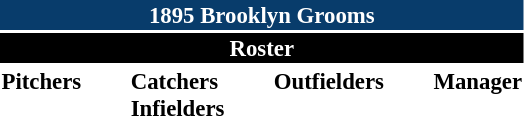<table class="toccolours" style="font-size: 95%;">
<tr>
<th colspan="10" style="background-color: #083c6b; color: white; text-align: center;">1895 Brooklyn Grooms</th>
</tr>
<tr>
<td colspan="10" style="background-color: black; color: white; text-align: center;"><strong>Roster</strong></td>
</tr>
<tr>
<td valign="top"><strong>Pitchers</strong><br>






</td>
<td width="25px"></td>
<td valign="top"><strong>Catchers</strong><br>


<strong>Infielders</strong>




</td>
<td width="25px"></td>
<td valign="top"><strong>Outfielders</strong><br>





</td>
<td width="25px"></td>
<td valign="top"><strong>Manager</strong><br></td>
</tr>
</table>
